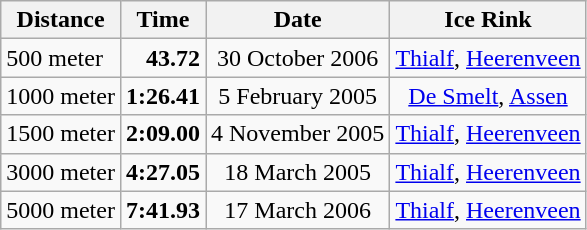<table class="wikitable">
<tr style="text-align:center; background:#fff;">
<th>Distance</th>
<th>Time</th>
<th>Date</th>
<th>Ice Rink</th>
</tr>
<tr>
<td>500 meter</td>
<td align=right><strong>43.72</strong></td>
<td align=center>30 October 2006</td>
<td align=center><a href='#'>Thialf</a>, <a href='#'>Heerenveen</a></td>
</tr>
<tr>
<td>1000 meter</td>
<td align=right><strong>1:26.41</strong></td>
<td align=center>5 February 2005</td>
<td align=center><a href='#'>De Smelt</a>, <a href='#'>Assen</a></td>
</tr>
<tr>
<td>1500 meter</td>
<td align=right><strong>2:09.00</strong></td>
<td align=center>4 November 2005</td>
<td align=center><a href='#'>Thialf</a>, <a href='#'>Heerenveen</a></td>
</tr>
<tr>
<td>3000 meter</td>
<td align=right><strong>4:27.05</strong></td>
<td align=center>18 March 2005</td>
<td align=center><a href='#'>Thialf</a>, <a href='#'>Heerenveen</a></td>
</tr>
<tr>
<td>5000 meter</td>
<td align=right><strong>7:41.93</strong></td>
<td align=center>17 March 2006</td>
<td align=center><a href='#'>Thialf</a>, <a href='#'>Heerenveen</a></td>
</tr>
</table>
